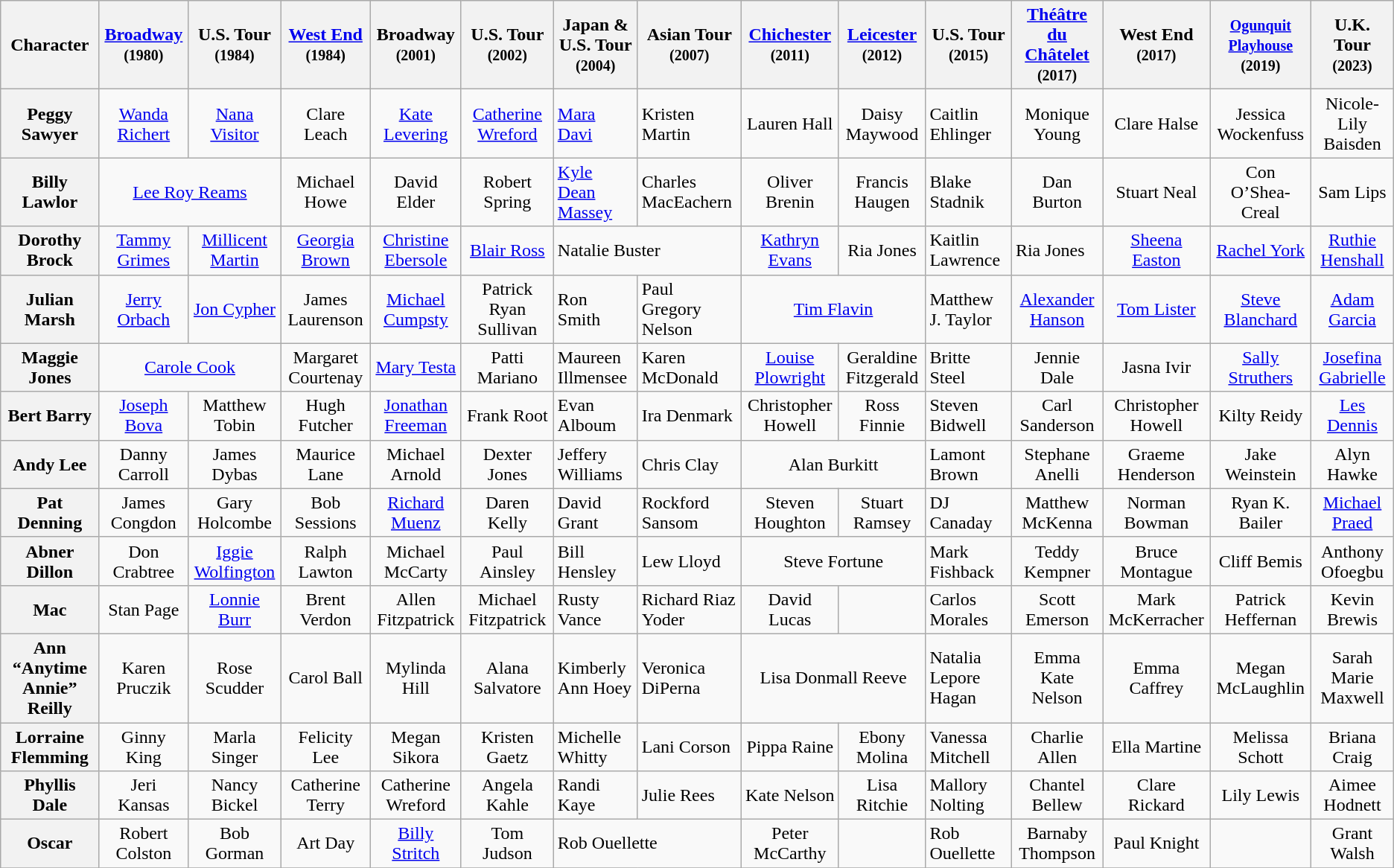<table class="wikitable" style="width:1000;">
<tr>
<th>Character</th>
<th><a href='#'>Broadway</a><br><small>(1980)</small></th>
<th>U.S. Tour<br><small>(1984)</small></th>
<th><a href='#'>West End</a><br><small>(1984)</small></th>
<th>Broadway<br><small>(2001)</small></th>
<th>U.S. Tour<br><small>(2002)</small></th>
<th>Japan & U.S. Tour<br><small>(2004)</small></th>
<th>Asian Tour<br><small>(2007)</small></th>
<th><a href='#'>Chichester</a><br><small>(2011)</small></th>
<th><a href='#'>Leicester</a> <br><small>(2012)</small></th>
<th>U.S. Tour<br><small>(2015)</small></th>
<th><a href='#'>Théâtre du Châtelet</a><br><small>(2017)</small></th>
<th>West End<br><small>(2017)</small></th>
<th><strong><a href='#'><small>Ogunquit Playhouse</small></a></strong><br><small>(2019)</small></th>
<th>U.K. Tour<br><small>(2023)</small></th>
</tr>
<tr>
<th>Peggy Sawyer</th>
<td colspan='1' align=center><a href='#'>Wanda Richert</a></td>
<td colspan='1' align=center><a href='#'>Nana Visitor</a></td>
<td colspan='1' align=center>Clare Leach</td>
<td colspan='1' align=center><a href='#'>Kate Levering</a></td>
<td colspan='1' align=center><a href='#'>Catherine Wreford</a></td>
<td><a href='#'>Mara Davi</a></td>
<td>Kristen Martin</td>
<td colspan='1' align=center>Lauren Hall</td>
<td colspan='1' align=center>Daisy Maywood</td>
<td>Caitlin Ehlinger</td>
<td colspan='1' align=center>Monique Young</td>
<td colspan='1' align=center>Clare Halse</td>
<td colspan='1' align=center>Jessica Wockenfuss</td>
<td colspan='1' align=center>Nicole-Lily Baisden</td>
</tr>
<tr>
<th>Billy Lawlor</th>
<td colspan='2' align=center><a href='#'>Lee Roy Reams</a></td>
<td colspan='1' align=center>Michael Howe</td>
<td colspan='1' align=center>David Elder</td>
<td colspan='1' align=center>Robert Spring</td>
<td><a href='#'>Kyle Dean Massey</a></td>
<td>Charles MacEachern</td>
<td colspan='1' align=center>Oliver Brenin</td>
<td colspan='1' align=center>Francis Haugen</td>
<td>Blake Stadnik</td>
<td colspan='1' align=center>Dan Burton</td>
<td colspan='1' align=center>Stuart Neal</td>
<td colspan='1' align=center>Con O’Shea-Creal</td>
<td colspan='1' align=center>Sam Lips</td>
</tr>
<tr>
<th>Dorothy Brock</th>
<td colspan='1' align=center><a href='#'>Tammy Grimes</a></td>
<td colspan='1' align=center><a href='#'>Millicent Martin</a></td>
<td colspan='1' align=center><a href='#'>Georgia Brown</a></td>
<td colspan='1' align=center><a href='#'>Christine Ebersole</a></td>
<td colspan='1' align=center><a href='#'>Blair Ross</a></td>
<td colspan="2">Natalie Buster</td>
<td colspan='1' align=center><a href='#'>Kathryn Evans</a></td>
<td align="center">Ria Jones</td>
<td>Kaitlin Lawrence</td>
<td>Ria Jones</td>
<td colspan='1' align=center><a href='#'>Sheena Easton</a></td>
<td colspan='1' align=center><a href='#'>Rachel York</a></td>
<td colspan='1' align=center><a href='#'>Ruthie Henshall</a></td>
</tr>
<tr>
<th>Julian Marsh</th>
<td colspan='1' align=center><a href='#'>Jerry Orbach</a></td>
<td colspan='1' align=center><a href='#'>Jon Cypher</a></td>
<td colspan='1' align=center>James Laurenson</td>
<td colspan='1' align=center><a href='#'>Michael Cumpsty</a></td>
<td colspan='1' align=center>Patrick Ryan Sullivan</td>
<td>Ron Smith</td>
<td>Paul Gregory Nelson</td>
<td colspan='2' align=center><a href='#'>Tim Flavin</a></td>
<td>Matthew J. Taylor</td>
<td colspan='1' align=center><a href='#'>Alexander Hanson</a></td>
<td colspan='1' align=center><a href='#'>Tom Lister</a></td>
<td colspan='1' align=center><a href='#'>Steve Blanchard</a></td>
<td colspan='1' align=center><a href='#'>Adam Garcia</a></td>
</tr>
<tr>
<th>Maggie Jones</th>
<td colspan="2" align="center"><a href='#'>Carole Cook</a></td>
<td colspan='1' align=center>Margaret Courtenay</td>
<td colspan='1' align=center><a href='#'>Mary Testa</a></td>
<td colspan='1' align=center>Patti Mariano</td>
<td>Maureen Illmensee</td>
<td>Karen McDonald</td>
<td colspan='1' align=center><a href='#'>Louise Plowright</a></td>
<td colspan='1' align=center>Geraldine Fitzgerald</td>
<td>Britte Steel</td>
<td colspan='1' align=center>Jennie Dale</td>
<td colspan='1' align=center>Jasna Ivir</td>
<td colspan='1' align=center><a href='#'>Sally Struthers</a></td>
<td colspan='1' align=center><a href='#'>Josefina Gabrielle</a></td>
</tr>
<tr>
<th>Bert Barry</th>
<td colspan='1' align=center><a href='#'>Joseph Bova</a></td>
<td colspan='1' align=center>Matthew Tobin</td>
<td colspan='1' align=center>Hugh Futcher</td>
<td colspan='1' align=center><a href='#'>Jonathan Freeman</a></td>
<td colspan='1' align=center>Frank Root</td>
<td>Evan Alboum</td>
<td>Ira Denmark</td>
<td colspan='1' align=center>Christopher Howell</td>
<td colspan='1' align=center>Ross Finnie</td>
<td>Steven Bidwell</td>
<td colspan='1' align=center>Carl Sanderson</td>
<td colspan='1' align=center>Christopher Howell</td>
<td colspan='1' align=center>Kilty Reidy</td>
<td colspan='1' align=center><a href='#'>Les Dennis</a></td>
</tr>
<tr>
<th>Andy Lee</th>
<td colspan='1' align=center>Danny Carroll</td>
<td colspan='1' align=center>James Dybas</td>
<td colspan='1' align=center>Maurice Lane</td>
<td colspan='1' align=center>Michael Arnold</td>
<td colspan='1' align=center>Dexter Jones</td>
<td>Jeffery Williams</td>
<td>Chris Clay</td>
<td colspan='2' align=center>Alan Burkitt</td>
<td>Lamont Brown</td>
<td colspan='1' align=center>Stephane Anelli</td>
<td colspan='1' align=center>Graeme Henderson</td>
<td colspan='1' align=center>Jake Weinstein</td>
<td colspan='1' align=center>Alyn Hawke</td>
</tr>
<tr>
<th>Pat Denning</th>
<td colspan='1' align=center>James Congdon</td>
<td colspan='1' align=center>Gary Holcombe</td>
<td colspan='1' align=center>Bob Sessions</td>
<td colspan='1' align=center><a href='#'>Richard Muenz</a></td>
<td colspan='1' align=center>Daren Kelly</td>
<td>David Grant</td>
<td>Rockford Sansom</td>
<td colspan='1' align=center>Steven Houghton</td>
<td colspan='1' align=center>Stuart Ramsey</td>
<td>DJ Canaday</td>
<td colspan='1' align=center>Matthew McKenna</td>
<td colspan='1' align=center>Norman Bowman</td>
<td colspan='1' align=center>Ryan K. Bailer</td>
<td colspan='1' align=center><a href='#'>Michael Praed</a></td>
</tr>
<tr>
<th>Abner Dillon</th>
<td colspan='1' align=center>Don Crabtree</td>
<td colspan='1' align=center><a href='#'>Iggie Wolfington</a></td>
<td colspan='1' align=center>Ralph Lawton</td>
<td colspan='1' align=center>Michael McCarty</td>
<td colspan='1' align=center>Paul Ainsley</td>
<td>Bill Hensley</td>
<td>Lew Lloyd</td>
<td colspan='2' align=center>Steve Fortune</td>
<td>Mark Fishback</td>
<td colspan='1' align=center>Teddy Kempner</td>
<td colspan='1' align=center>Bruce Montague</td>
<td colspan='1' align=center>Cliff Bemis</td>
<td colspan='1' align=center>Anthony Ofoegbu</td>
</tr>
<tr>
<th>Mac</th>
<td colspan='1' align=center>Stan Page</td>
<td colspan='1' align=center><a href='#'>Lonnie Burr</a></td>
<td colspan='1' align=center>Brent Verdon</td>
<td colspan='1' align=center>Allen Fitzpatrick</td>
<td colspan='1' align=center>Michael Fitzpatrick</td>
<td>Rusty Vance</td>
<td>Richard Riaz Yoder</td>
<td colspan='1' align=center>David Lucas</td>
<td colspan='1' align=center></td>
<td>Carlos Morales</td>
<td colspan='1' align=center>Scott Emerson</td>
<td colspan='1' align=center>Mark McKerracher</td>
<td colspan='1' align=center>Patrick Heffernan</td>
<td colspan='1' align=center>Kevin Brewis</td>
</tr>
<tr>
<th>Ann “Anytime Annie” Reilly</th>
<td colspan='1' align=center>Karen Pruczik</td>
<td colspan='1' align=center>Rose Scudder</td>
<td colspan='1' align=center>Carol Ball</td>
<td colspan='1' align=center>Mylinda Hill</td>
<td colspan='1' align=center>Alana Salvatore</td>
<td>Kimberly Ann Hoey</td>
<td>Veronica DiPerna</td>
<td colspan='2' align=center>Lisa Donmall Reeve</td>
<td>Natalia Lepore Hagan</td>
<td colspan='1' align=center>Emma Kate Nelson</td>
<td colspan='1' align=center>Emma Caffrey</td>
<td colspan='1' align=center>Megan McLaughlin</td>
<td colspan='1' align=center>Sarah Marie Maxwell</td>
</tr>
<tr>
<th>Lorraine Flemming</th>
<td colspan='1' align=center>Ginny King</td>
<td colspan='1' align=center>Marla Singer</td>
<td colspan='1' align=center>Felicity Lee</td>
<td colspan='1' align=center>Megan Sikora</td>
<td colspan='1' align=center>Kristen Gaetz</td>
<td>Michelle Whitty</td>
<td>Lani Corson</td>
<td colspan='1' align=center>Pippa Raine</td>
<td colspan='1' align=center>Ebony Molina</td>
<td>Vanessa Mitchell</td>
<td colspan='1' align=center>Charlie Allen</td>
<td colspan='1' align=center>Ella Martine</td>
<td colspan='1' align=center>Melissa Schott</td>
<td colspan='1' align=center>Briana Craig</td>
</tr>
<tr>
<th>Phyllis Dale</th>
<td colspan='1' align=center>Jeri Kansas</td>
<td colspan='1' align=center>Nancy Bickel</td>
<td colspan='1' align=center>Catherine Terry</td>
<td colspan='1' align=center>Catherine Wreford</td>
<td colspan='1' align=center>Angela Kahle</td>
<td>Randi Kaye</td>
<td>Julie Rees</td>
<td colspan='1' align=center>Kate Nelson</td>
<td colspan='1' align=center>Lisa Ritchie</td>
<td>Mallory Nolting</td>
<td colspan='1' align=center>Chantel Bellew</td>
<td colspan='1' align=center>Clare Rickard</td>
<td colspan='1' align=center>Lily Lewis</td>
<td colspan='1' align=center>Aimee Hodnett</td>
</tr>
<tr>
<th>Oscar</th>
<td colspan='1' align=center>Robert Colston</td>
<td colspan='1' align=center>Bob Gorman</td>
<td colspan='1' align=center>Art Day</td>
<td colspan='1' align=center><a href='#'>Billy Stritch</a></td>
<td colspan='1' align=center>Tom Judson</td>
<td colspan="2">Rob Ouellette</td>
<td colspan='1' align=center>Peter McCarthy</td>
<td colspan='1' align=center></td>
<td>Rob Ouellette</td>
<td colspan='1' align=center>Barnaby Thompson</td>
<td colspan='1' align=center>Paul Knight</td>
<td colspan='1' align=center></td>
<td colspan='1' align=center>Grant Walsh</td>
</tr>
<tr>
</tr>
</table>
